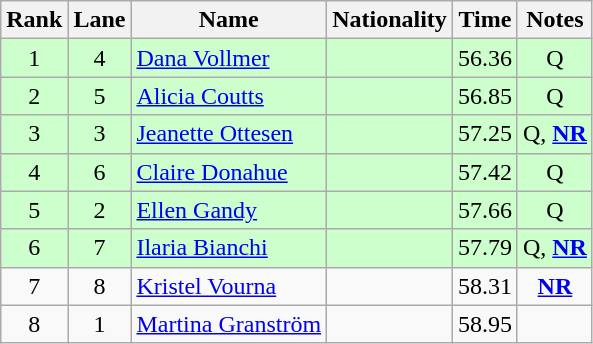<table class="wikitable sortable" style="text-align:center">
<tr>
<th>Rank</th>
<th>Lane</th>
<th>Name</th>
<th>Nationality</th>
<th>Time</th>
<th>Notes</th>
</tr>
<tr bgcolor=ccffcc>
<td>1</td>
<td>4</td>
<td align=left><a href='#'>Dana Vollmer</a></td>
<td align=left></td>
<td>56.36</td>
<td>Q</td>
</tr>
<tr bgcolor=ccffcc>
<td>2</td>
<td>5</td>
<td align=left><a href='#'>Alicia Coutts</a></td>
<td align=left></td>
<td>56.85</td>
<td>Q</td>
</tr>
<tr bgcolor=ccffcc>
<td>3</td>
<td>3</td>
<td align=left><a href='#'>Jeanette Ottesen</a></td>
<td align=left></td>
<td>57.25</td>
<td>Q, <strong><a href='#'>NR</a></strong></td>
</tr>
<tr bgcolor=ccffcc>
<td>4</td>
<td>6</td>
<td align=left><a href='#'>Claire Donahue</a></td>
<td align=left></td>
<td>57.42</td>
<td>Q</td>
</tr>
<tr bgcolor=ccffcc>
<td>5</td>
<td>2</td>
<td align=left><a href='#'>Ellen Gandy</a></td>
<td align=left></td>
<td>57.66</td>
<td>Q</td>
</tr>
<tr bgcolor=ccffcc>
<td>6</td>
<td>7</td>
<td align=left><a href='#'>Ilaria Bianchi</a></td>
<td align=left></td>
<td>57.79</td>
<td>Q, <strong><a href='#'>NR</a></strong></td>
</tr>
<tr>
<td>7</td>
<td>8</td>
<td align=left><a href='#'>Kristel Vourna</a></td>
<td align=left></td>
<td>58.31</td>
<td><strong><a href='#'>NR</a></strong></td>
</tr>
<tr>
<td>8</td>
<td>1</td>
<td align=left><a href='#'>Martina Granström</a></td>
<td align=left></td>
<td>58.95</td>
<td></td>
</tr>
</table>
